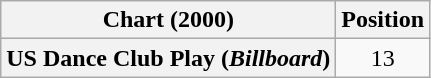<table class="wikitable plainrowheaders" style="text-align:center">
<tr>
<th>Chart (2000)</th>
<th>Position</th>
</tr>
<tr>
<th scope="row">US Dance Club Play (<em>Billboard</em>)</th>
<td>13</td>
</tr>
</table>
